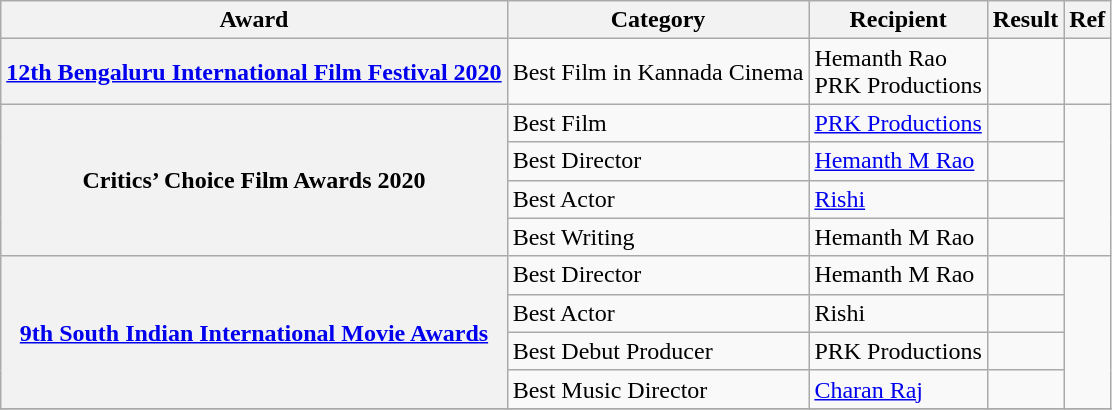<table class="wikitable sortable">
<tr>
<th>Award</th>
<th>Category</th>
<th>Recipient</th>
<th>Result</th>
<th>Ref</th>
</tr>
<tr>
<th><a href='#'>12th Bengaluru International Film Festival 2020</a></th>
<td>Best Film in Kannada Cinema</td>
<td>Hemanth Rao<br>PRK Productions</td>
<td></td>
<td></td>
</tr>
<tr>
<th rowspan=4>Critics’ Choice Film Awards 2020</th>
<td>Best Film</td>
<td><a href='#'>PRK Productions</a></td>
<td></td>
<td rowspan=4><br></td>
</tr>
<tr>
<td>Best Director</td>
<td><a href='#'>Hemanth M Rao</a></td>
<td></td>
</tr>
<tr>
<td>Best Actor</td>
<td><a href='#'>Rishi</a></td>
<td></td>
</tr>
<tr>
<td>Best Writing</td>
<td>Hemanth M Rao</td>
<td></td>
</tr>
<tr>
<th rowspan=4><a href='#'>9th South Indian International Movie Awards</a></th>
<td>Best Director</td>
<td>Hemanth M Rao</td>
<td></td>
<td rowspan=4><br></td>
</tr>
<tr>
<td>Best Actor</td>
<td>Rishi</td>
<td></td>
</tr>
<tr>
<td>Best Debut Producer</td>
<td>PRK Productions</td>
<td></td>
</tr>
<tr>
<td>Best Music Director</td>
<td><a href='#'>Charan Raj</a></td>
<td></td>
</tr>
<tr>
</tr>
</table>
